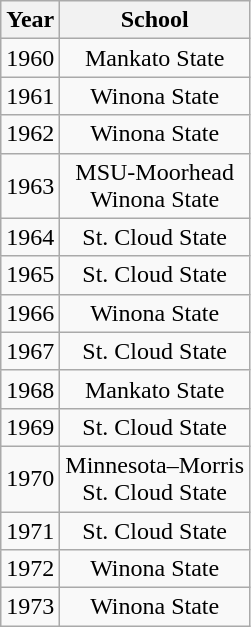<table class="wikitable" style="text-align:center">
<tr>
<th>Year</th>
<th>School</th>
</tr>
<tr>
<td>1960</td>
<td>Mankato State</td>
</tr>
<tr>
<td>1961</td>
<td>Winona State</td>
</tr>
<tr>
<td>1962</td>
<td>Winona State</td>
</tr>
<tr>
<td>1963</td>
<td>MSU-Moorhead<br>Winona State</td>
</tr>
<tr>
<td>1964</td>
<td>St. Cloud State</td>
</tr>
<tr>
<td>1965</td>
<td>St. Cloud State</td>
</tr>
<tr>
<td>1966</td>
<td>Winona State</td>
</tr>
<tr>
<td>1967</td>
<td>St. Cloud State</td>
</tr>
<tr>
<td>1968</td>
<td>Mankato State</td>
</tr>
<tr>
<td>1969</td>
<td>St. Cloud State</td>
</tr>
<tr>
<td>1970</td>
<td>Minnesota–Morris<br>St. Cloud State</td>
</tr>
<tr>
<td>1971</td>
<td>St. Cloud State</td>
</tr>
<tr>
<td>1972</td>
<td>Winona State</td>
</tr>
<tr>
<td>1973</td>
<td>Winona State</td>
</tr>
</table>
